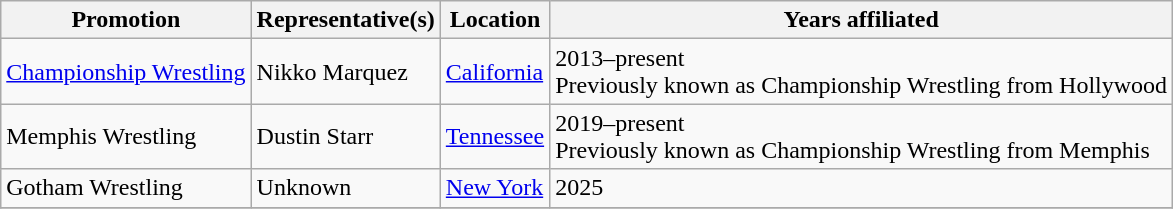<table class="wikitable">
<tr>
<th>Promotion</th>
<th>Representative(s)</th>
<th>Location</th>
<th>Years affiliated</th>
</tr>
<tr>
<td><a href='#'>Championship Wrestling</a></td>
<td>Nikko Marquez</td>
<td><a href='#'>California</a></td>
<td>2013–present<br>Previously known as Championship Wrestling from Hollywood</td>
</tr>
<tr>
<td>Memphis Wrestling</td>
<td>Dustin Starr</td>
<td><a href='#'>Tennessee</a></td>
<td>2019–present<br>Previously known as Championship Wrestling from Memphis</td>
</tr>
<tr>
<td>Gotham Wrestling</td>
<td>Unknown</td>
<td><a href='#'>New York</a></td>
<td>2025</td>
</tr>
<tr>
</tr>
</table>
